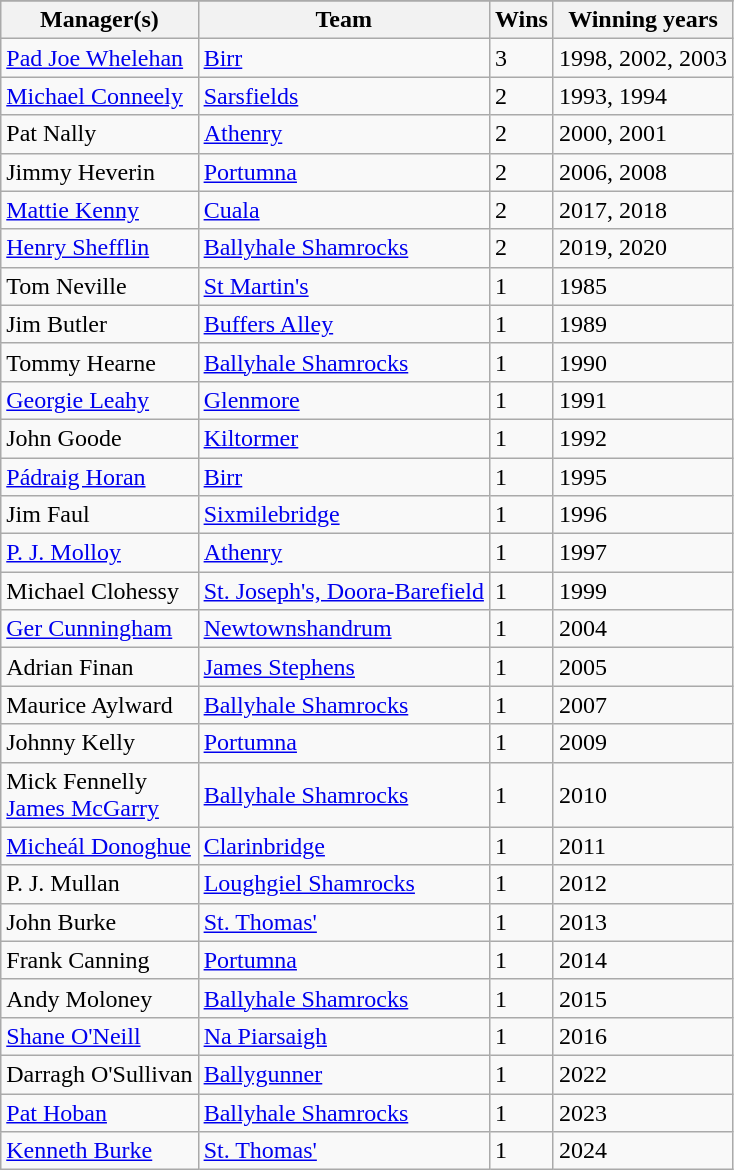<table class="wikitable">
<tr>
</tr>
<tr>
<th>Manager(s)</th>
<th>Team</th>
<th>Wins</th>
<th>Winning years</th>
</tr>
<tr>
<td><a href='#'>Pad Joe Whelehan</a></td>
<td style="text-align:left"><a href='#'>Birr</a></td>
<td style="text-align:left;">3</td>
<td>1998, 2002, 2003</td>
</tr>
<tr>
<td><a href='#'>Michael Conneely</a></td>
<td style="text-align:left"><a href='#'>Sarsfields</a></td>
<td style="text-align:left;">2</td>
<td>1993, 1994</td>
</tr>
<tr>
<td>Pat Nally</td>
<td style="text-align:left"><a href='#'>Athenry</a></td>
<td style="text-align:left;">2</td>
<td>2000, 2001</td>
</tr>
<tr>
<td>Jimmy Heverin</td>
<td style="text-align:left"><a href='#'>Portumna</a></td>
<td style="text-align:left;">2</td>
<td>2006, 2008</td>
</tr>
<tr>
<td><a href='#'>Mattie Kenny</a></td>
<td style="text-align:left"><a href='#'>Cuala</a></td>
<td style="text-align:left;">2</td>
<td>2017, 2018</td>
</tr>
<tr>
<td><a href='#'>Henry Shefflin</a></td>
<td style="text-align:left"><a href='#'>Ballyhale Shamrocks</a></td>
<td style="text-align:left;">2</td>
<td>2019, 2020</td>
</tr>
<tr>
<td>Tom Neville</td>
<td style="text-align:left"><a href='#'>St Martin's</a></td>
<td style="text-align:left;">1</td>
<td>1985</td>
</tr>
<tr>
<td>Jim Butler</td>
<td style="text-align:left"><a href='#'>Buffers Alley</a></td>
<td style="text-align:left;">1</td>
<td>1989</td>
</tr>
<tr>
<td>Tommy Hearne</td>
<td style="text-align:left"><a href='#'>Ballyhale Shamrocks</a></td>
<td style="text-align:left;">1</td>
<td>1990</td>
</tr>
<tr>
<td><a href='#'>Georgie Leahy</a></td>
<td style="text-align:left"><a href='#'>Glenmore</a></td>
<td style="text-align:left;">1</td>
<td>1991</td>
</tr>
<tr>
<td>John Goode</td>
<td style="text-align:left"><a href='#'>Kiltormer</a></td>
<td style="text-align:left;">1</td>
<td>1992</td>
</tr>
<tr>
<td><a href='#'>Pádraig Horan</a></td>
<td style="text-align:left"><a href='#'>Birr</a></td>
<td style="text-align:left;">1</td>
<td>1995</td>
</tr>
<tr>
<td>Jim Faul</td>
<td style="text-align:left"><a href='#'>Sixmilebridge</a></td>
<td style="text-align:left;">1</td>
<td>1996</td>
</tr>
<tr>
<td><a href='#'>P. J. Molloy</a></td>
<td style="text-align:left"><a href='#'>Athenry</a></td>
<td style="text-align:left;">1</td>
<td>1997</td>
</tr>
<tr>
<td>Michael Clohessy</td>
<td style="text-align:left"><a href='#'>St. Joseph's, Doora-Barefield</a></td>
<td style="text-align:left;">1</td>
<td>1999</td>
</tr>
<tr>
<td><a href='#'>Ger Cunningham</a></td>
<td style="text-align:left"><a href='#'>Newtownshandrum</a></td>
<td style="text-align:left;">1</td>
<td>2004</td>
</tr>
<tr>
<td>Adrian Finan</td>
<td style="text-align:left"><a href='#'>James Stephens</a></td>
<td style="text-align:left;">1</td>
<td>2005</td>
</tr>
<tr>
<td>Maurice Aylward</td>
<td style="text-align:left"><a href='#'>Ballyhale Shamrocks</a></td>
<td style="text-align:left;">1</td>
<td>2007</td>
</tr>
<tr>
<td>Johnny Kelly</td>
<td style="text-align:left"><a href='#'>Portumna</a></td>
<td style="text-align:left;">1</td>
<td>2009</td>
</tr>
<tr>
<td>Mick Fennelly<br><a href='#'>James McGarry</a></td>
<td style="text-align:left"><a href='#'>Ballyhale Shamrocks</a></td>
<td style="text-align:left;">1</td>
<td>2010</td>
</tr>
<tr>
<td><a href='#'>Micheál Donoghue</a></td>
<td style="text-align:left"><a href='#'>Clarinbridge</a></td>
<td style="text-align:left;">1</td>
<td>2011</td>
</tr>
<tr>
<td>P. J. Mullan</td>
<td style="text-align:left"><a href='#'>Loughgiel Shamrocks</a></td>
<td style="text-align:left;">1</td>
<td>2012</td>
</tr>
<tr>
<td>John Burke</td>
<td style="text-align:left"><a href='#'>St. Thomas'</a></td>
<td style="text-align:left;">1</td>
<td>2013</td>
</tr>
<tr>
<td>Frank Canning</td>
<td style="text-align:left"><a href='#'>Portumna</a></td>
<td style="text-align:left;">1</td>
<td>2014</td>
</tr>
<tr>
<td>Andy Moloney</td>
<td style="text-align:left"><a href='#'>Ballyhale Shamrocks</a></td>
<td style="text-align:left;">1</td>
<td>2015</td>
</tr>
<tr>
<td><a href='#'>Shane O'Neill</a></td>
<td style="text-align:left"><a href='#'>Na Piarsaigh</a></td>
<td style="text-align:left;">1</td>
<td>2016</td>
</tr>
<tr>
<td>Darragh O'Sullivan</td>
<td style="text-align:left"><a href='#'>Ballygunner</a></td>
<td style="text-align:left;">1</td>
<td>2022</td>
</tr>
<tr>
<td><a href='#'>Pat Hoban</a></td>
<td style="text-align:left"><a href='#'>Ballyhale Shamrocks</a></td>
<td style="text-align:left;">1</td>
<td>2023</td>
</tr>
<tr>
<td><a href='#'>Kenneth Burke</a></td>
<td style="text-align:left"><a href='#'>St. Thomas'</a></td>
<td style="text-align:left;">1</td>
<td>2024</td>
</tr>
</table>
